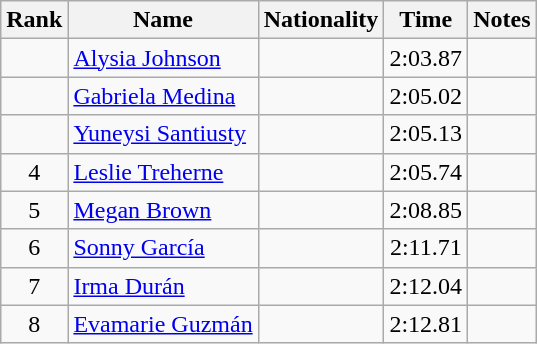<table class="wikitable sortable" style="text-align:center">
<tr>
<th>Rank</th>
<th>Name</th>
<th>Nationality</th>
<th>Time</th>
<th>Notes</th>
</tr>
<tr>
<td align=center></td>
<td align=left><a href='#'>Alysia Johnson</a></td>
<td align=left></td>
<td>2:03.87</td>
<td></td>
</tr>
<tr>
<td align=center></td>
<td align=left><a href='#'>Gabriela Medina</a></td>
<td align=left></td>
<td>2:05.02</td>
<td></td>
</tr>
<tr>
<td align=center></td>
<td align=left><a href='#'>Yuneysi Santiusty</a></td>
<td align=left></td>
<td>2:05.13</td>
<td></td>
</tr>
<tr>
<td align=center>4</td>
<td align=left><a href='#'>Leslie Treherne</a></td>
<td align=left></td>
<td>2:05.74</td>
<td></td>
</tr>
<tr>
<td align=center>5</td>
<td align=left><a href='#'>Megan Brown</a></td>
<td align=left></td>
<td>2:08.85</td>
<td></td>
</tr>
<tr>
<td align=center>6</td>
<td align=left><a href='#'>Sonny García</a></td>
<td align=left></td>
<td>2:11.71</td>
<td></td>
</tr>
<tr>
<td align=center>7</td>
<td align=left><a href='#'>Irma Durán</a></td>
<td align=left></td>
<td>2:12.04</td>
<td></td>
</tr>
<tr>
<td align=center>8</td>
<td align=left><a href='#'>Evamarie Guzmán</a></td>
<td align=left></td>
<td>2:12.81</td>
<td></td>
</tr>
</table>
